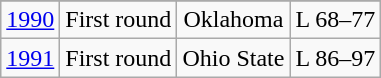<table class="wikitable" style="text-align:center">
<tr>
</tr>
<tr align="center">
<td><a href='#'>1990</a></td>
<td>First round</td>
<td>Oklahoma</td>
<td>L 68–77</td>
</tr>
<tr align="center">
<td><a href='#'>1991</a></td>
<td>First round</td>
<td>Ohio State</td>
<td>L 86–97</td>
</tr>
</table>
